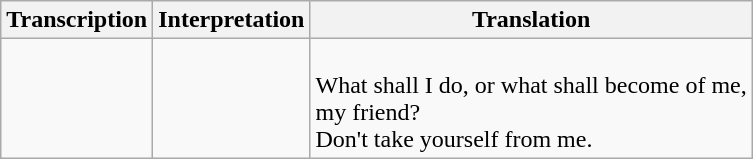<table class="wikitable">
<tr>
<th>Transcription</th>
<th>Interpretation</th>
<th>Translation</th>
</tr>
<tr>
<td></td>
<td><br></td>
<td><br>What shall I do, or what shall become of me,<br>my friend?<br>Don't take yourself from me.</td>
</tr>
</table>
